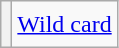<table class="wikitable" style="font-size:1.00em; line-height:1.5em;">
<tr>
<th scope="row"></th>
<td><a href='#'>Wild card</a></td>
</tr>
</table>
